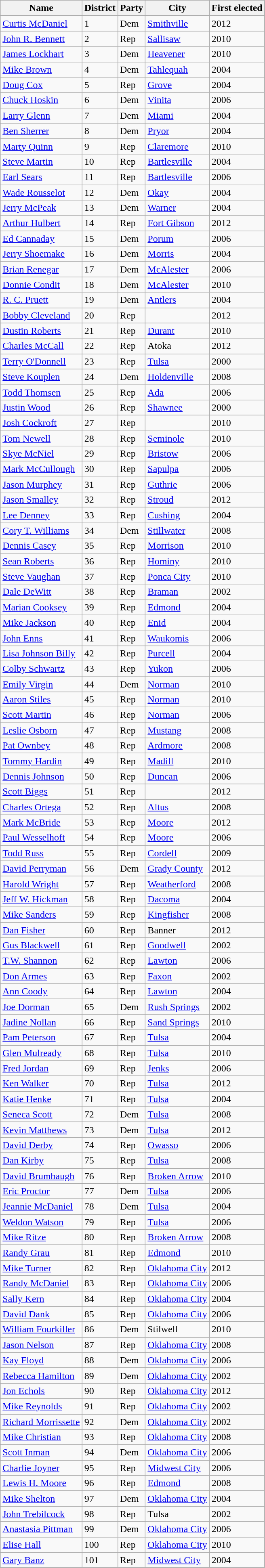<table class="wikitable sortable">
<tr>
<th>Name</th>
<th>District</th>
<th>Party</th>
<th>City</th>
<th>First elected</th>
</tr>
<tr>
<td><a href='#'>Curtis McDaniel</a></td>
<td>1</td>
<td>Dem</td>
<td><a href='#'>Smithville</a></td>
<td>2012</td>
</tr>
<tr>
<td><a href='#'>John R. Bennett</a></td>
<td>2</td>
<td>Rep</td>
<td><a href='#'>Sallisaw</a></td>
<td>2010</td>
</tr>
<tr>
<td><a href='#'>James Lockhart</a></td>
<td>3</td>
<td>Dem</td>
<td><a href='#'>Heavener</a></td>
<td>2010</td>
</tr>
<tr>
<td><a href='#'>Mike Brown</a></td>
<td>4</td>
<td>Dem</td>
<td><a href='#'>Tahlequah</a></td>
<td>2004</td>
</tr>
<tr>
<td><a href='#'>Doug Cox</a></td>
<td>5</td>
<td>Rep</td>
<td><a href='#'>Grove</a></td>
<td>2004</td>
</tr>
<tr>
<td><a href='#'>Chuck Hoskin</a></td>
<td>6</td>
<td>Dem</td>
<td><a href='#'>Vinita</a></td>
<td>2006</td>
</tr>
<tr>
<td><a href='#'>Larry Glenn</a></td>
<td>7</td>
<td>Dem</td>
<td><a href='#'>Miami</a></td>
<td>2004</td>
</tr>
<tr>
<td><a href='#'>Ben Sherrer</a></td>
<td>8</td>
<td>Dem</td>
<td><a href='#'>Pryor</a></td>
<td>2004</td>
</tr>
<tr>
<td><a href='#'>Marty Quinn</a></td>
<td>9</td>
<td>Rep</td>
<td><a href='#'>Claremore</a></td>
<td>2010</td>
</tr>
<tr>
<td><a href='#'>Steve Martin</a></td>
<td>10</td>
<td>Rep</td>
<td><a href='#'>Bartlesville</a></td>
<td>2004</td>
</tr>
<tr>
<td><a href='#'>Earl Sears</a></td>
<td>11</td>
<td>Rep</td>
<td><a href='#'>Bartlesville</a></td>
<td>2006</td>
</tr>
<tr>
<td><a href='#'>Wade Rousselot</a></td>
<td>12</td>
<td>Dem</td>
<td><a href='#'>Okay</a></td>
<td>2004</td>
</tr>
<tr>
<td><a href='#'>Jerry McPeak</a></td>
<td>13</td>
<td>Dem</td>
<td><a href='#'>Warner</a></td>
<td>2004</td>
</tr>
<tr>
<td><a href='#'>Arthur Hulbert</a></td>
<td>14</td>
<td>Rep</td>
<td><a href='#'>Fort Gibson</a></td>
<td>2012</td>
</tr>
<tr>
<td><a href='#'>Ed Cannaday</a></td>
<td>15</td>
<td>Dem</td>
<td><a href='#'>Porum</a></td>
<td>2006</td>
</tr>
<tr>
<td><a href='#'>Jerry Shoemake</a></td>
<td>16</td>
<td>Dem</td>
<td><a href='#'>Morris</a></td>
<td>2004</td>
</tr>
<tr>
<td><a href='#'>Brian Renegar</a></td>
<td>17</td>
<td>Dem</td>
<td><a href='#'>McAlester</a></td>
<td>2006</td>
</tr>
<tr>
<td><a href='#'>Donnie Condit</a></td>
<td>18</td>
<td>Dem</td>
<td><a href='#'>McAlester</a></td>
<td>2010</td>
</tr>
<tr>
<td><a href='#'>R. C. Pruett</a></td>
<td>19</td>
<td>Dem</td>
<td><a href='#'>Antlers</a></td>
<td>2004</td>
</tr>
<tr>
<td><a href='#'>Bobby Cleveland</a></td>
<td>20</td>
<td>Rep</td>
<td></td>
<td>2012</td>
</tr>
<tr>
<td><a href='#'>Dustin Roberts</a></td>
<td>21</td>
<td>Rep</td>
<td><a href='#'>Durant</a></td>
<td>2010</td>
</tr>
<tr>
<td><a href='#'>Charles McCall</a></td>
<td>22</td>
<td>Rep</td>
<td>Atoka</td>
<td>2012</td>
</tr>
<tr>
<td><a href='#'>Terry O'Donnell</a></td>
<td>23</td>
<td>Rep</td>
<td><a href='#'>Tulsa</a></td>
<td>2000</td>
</tr>
<tr>
<td><a href='#'>Steve Kouplen</a></td>
<td>24</td>
<td>Dem</td>
<td><a href='#'>Holdenville</a></td>
<td>2008</td>
</tr>
<tr>
<td><a href='#'>Todd Thomsen</a></td>
<td>25</td>
<td>Rep</td>
<td><a href='#'>Ada</a></td>
<td>2006</td>
</tr>
<tr>
<td><a href='#'>Justin Wood</a></td>
<td>26</td>
<td>Rep</td>
<td><a href='#'>Shawnee</a></td>
<td>2000</td>
</tr>
<tr>
<td><a href='#'>Josh Cockroft</a></td>
<td>27</td>
<td>Rep</td>
<td></td>
<td>2010</td>
</tr>
<tr>
<td><a href='#'>Tom Newell</a></td>
<td>28</td>
<td>Rep</td>
<td><a href='#'>Seminole</a></td>
<td>2010</td>
</tr>
<tr>
<td><a href='#'>Skye McNiel</a></td>
<td>29</td>
<td>Rep</td>
<td><a href='#'>Bristow</a></td>
<td>2006</td>
</tr>
<tr>
<td><a href='#'>Mark McCullough</a></td>
<td>30</td>
<td>Rep</td>
<td><a href='#'>Sapulpa</a></td>
<td>2006</td>
</tr>
<tr>
<td><a href='#'>Jason Murphey</a></td>
<td>31</td>
<td>Rep</td>
<td><a href='#'>Guthrie</a></td>
<td>2006</td>
</tr>
<tr>
<td><a href='#'>Jason Smalley</a></td>
<td>32</td>
<td>Rep</td>
<td><a href='#'>Stroud</a></td>
<td>2012</td>
</tr>
<tr>
<td><a href='#'>Lee Denney</a></td>
<td>33</td>
<td>Rep</td>
<td><a href='#'>Cushing</a></td>
<td>2004</td>
</tr>
<tr>
<td><a href='#'>Cory T. Williams</a></td>
<td>34</td>
<td>Dem</td>
<td><a href='#'>Stillwater</a></td>
<td>2008</td>
</tr>
<tr>
<td><a href='#'>Dennis Casey</a></td>
<td>35</td>
<td>Rep</td>
<td><a href='#'>Morrison</a></td>
<td>2010</td>
</tr>
<tr>
<td><a href='#'>Sean Roberts</a></td>
<td>36</td>
<td>Rep</td>
<td><a href='#'>Hominy</a></td>
<td>2010</td>
</tr>
<tr>
<td><a href='#'>Steve Vaughan</a></td>
<td>37</td>
<td>Rep</td>
<td><a href='#'>Ponca City</a></td>
<td>2010</td>
</tr>
<tr>
<td><a href='#'>Dale DeWitt</a></td>
<td>38</td>
<td>Rep</td>
<td><a href='#'>Braman</a></td>
<td>2002</td>
</tr>
<tr>
<td><a href='#'>Marian Cooksey</a></td>
<td>39</td>
<td>Rep</td>
<td><a href='#'>Edmond</a></td>
<td>2004</td>
</tr>
<tr>
<td><a href='#'>Mike Jackson</a></td>
<td>40</td>
<td>Rep</td>
<td><a href='#'>Enid</a></td>
<td>2004</td>
</tr>
<tr>
<td><a href='#'>John Enns</a></td>
<td>41</td>
<td>Rep</td>
<td><a href='#'>Waukomis</a></td>
<td>2006</td>
</tr>
<tr>
<td><a href='#'>Lisa Johnson Billy</a></td>
<td>42</td>
<td>Rep</td>
<td><a href='#'>Purcell</a></td>
<td>2004</td>
</tr>
<tr>
<td><a href='#'>Colby Schwartz</a></td>
<td>43</td>
<td>Rep</td>
<td><a href='#'>Yukon</a></td>
<td>2006</td>
</tr>
<tr>
<td><a href='#'>Emily Virgin</a></td>
<td>44</td>
<td>Dem</td>
<td><a href='#'>Norman</a></td>
<td>2010</td>
</tr>
<tr>
<td><a href='#'>Aaron Stiles</a></td>
<td>45</td>
<td>Rep</td>
<td><a href='#'>Norman</a></td>
<td>2010</td>
</tr>
<tr>
<td><a href='#'>Scott Martin</a></td>
<td>46</td>
<td>Rep</td>
<td><a href='#'>Norman</a></td>
<td>2006</td>
</tr>
<tr>
<td><a href='#'>Leslie Osborn</a></td>
<td>47</td>
<td>Rep</td>
<td><a href='#'>Mustang</a></td>
<td>2008</td>
</tr>
<tr>
<td><a href='#'>Pat Ownbey</a></td>
<td>48</td>
<td>Rep</td>
<td><a href='#'>Ardmore</a></td>
<td>2008</td>
</tr>
<tr>
<td><a href='#'>Tommy Hardin</a></td>
<td>49</td>
<td>Rep</td>
<td><a href='#'>Madill</a></td>
<td>2010</td>
</tr>
<tr>
<td><a href='#'>Dennis Johnson</a></td>
<td>50</td>
<td>Rep</td>
<td><a href='#'>Duncan</a></td>
<td>2006</td>
</tr>
<tr>
<td><a href='#'>Scott Biggs</a></td>
<td>51</td>
<td>Rep</td>
<td></td>
<td>2012</td>
</tr>
<tr>
<td><a href='#'>Charles Ortega</a></td>
<td>52</td>
<td>Rep</td>
<td><a href='#'>Altus</a></td>
<td>2008</td>
</tr>
<tr>
<td><a href='#'>Mark McBride</a></td>
<td>53</td>
<td>Rep</td>
<td><a href='#'>Moore</a></td>
<td>2012</td>
</tr>
<tr>
<td><a href='#'>Paul Wesselhoft</a></td>
<td>54</td>
<td>Rep</td>
<td><a href='#'>Moore</a></td>
<td>2006</td>
</tr>
<tr>
<td><a href='#'>Todd Russ</a></td>
<td>55</td>
<td>Rep</td>
<td><a href='#'>Cordell</a></td>
<td>2009</td>
</tr>
<tr>
<td><a href='#'>David Perryman</a></td>
<td>56</td>
<td>Dem</td>
<td><a href='#'>Grady County</a></td>
<td>2012</td>
</tr>
<tr>
<td><a href='#'>Harold Wright</a></td>
<td>57</td>
<td>Rep</td>
<td><a href='#'>Weatherford</a></td>
<td>2008</td>
</tr>
<tr>
<td><a href='#'>Jeff W. Hickman</a></td>
<td>58</td>
<td>Rep</td>
<td><a href='#'>Dacoma</a></td>
<td>2004</td>
</tr>
<tr>
<td><a href='#'>Mike Sanders</a></td>
<td>59</td>
<td>Rep</td>
<td><a href='#'>Kingfisher</a></td>
<td>2008</td>
</tr>
<tr>
<td><a href='#'>Dan Fisher</a></td>
<td>60</td>
<td>Rep</td>
<td>Banner</td>
<td>2012</td>
</tr>
<tr>
<td><a href='#'>Gus Blackwell</a></td>
<td>61</td>
<td>Rep</td>
<td><a href='#'>Goodwell</a></td>
<td>2002</td>
</tr>
<tr>
<td><a href='#'>T.W. Shannon</a></td>
<td>62</td>
<td>Rep</td>
<td><a href='#'>Lawton</a></td>
<td>2006</td>
</tr>
<tr>
<td><a href='#'>Don Armes</a></td>
<td>63</td>
<td>Rep</td>
<td><a href='#'>Faxon</a></td>
<td>2002</td>
</tr>
<tr>
<td><a href='#'>Ann Coody</a></td>
<td>64</td>
<td>Rep</td>
<td><a href='#'>Lawton</a></td>
<td>2004</td>
</tr>
<tr>
<td><a href='#'>Joe Dorman</a></td>
<td>65</td>
<td>Dem</td>
<td><a href='#'>Rush Springs</a></td>
<td>2002</td>
</tr>
<tr>
<td><a href='#'>Jadine Nollan</a></td>
<td>66</td>
<td>Rep</td>
<td><a href='#'>Sand Springs</a></td>
<td>2010</td>
</tr>
<tr>
<td><a href='#'>Pam Peterson</a></td>
<td>67</td>
<td>Rep</td>
<td><a href='#'>Tulsa</a></td>
<td>2004</td>
</tr>
<tr>
<td><a href='#'>Glen Mulready</a></td>
<td>68</td>
<td>Rep</td>
<td><a href='#'>Tulsa</a></td>
<td>2010</td>
</tr>
<tr>
<td><a href='#'>Fred Jordan</a></td>
<td>69</td>
<td>Rep</td>
<td><a href='#'>Jenks</a></td>
<td>2006</td>
</tr>
<tr>
<td><a href='#'>Ken Walker</a></td>
<td>70</td>
<td>Rep</td>
<td><a href='#'>Tulsa</a></td>
<td>2012</td>
</tr>
<tr>
<td><a href='#'>Katie Henke</a></td>
<td>71</td>
<td>Rep</td>
<td><a href='#'>Tulsa</a></td>
<td>2004</td>
</tr>
<tr>
<td><a href='#'>Seneca Scott</a></td>
<td>72</td>
<td>Dem</td>
<td><a href='#'>Tulsa</a></td>
<td>2008</td>
</tr>
<tr>
<td><a href='#'>Kevin Matthews</a></td>
<td>73</td>
<td>Dem</td>
<td><a href='#'>Tulsa</a></td>
<td>2012</td>
</tr>
<tr>
<td><a href='#'>David Derby</a></td>
<td>74</td>
<td>Rep</td>
<td><a href='#'>Owasso</a></td>
<td>2006</td>
</tr>
<tr>
<td><a href='#'>Dan Kirby</a></td>
<td>75</td>
<td>Rep</td>
<td><a href='#'>Tulsa</a></td>
<td>2008</td>
</tr>
<tr>
<td><a href='#'>David Brumbaugh</a></td>
<td>76</td>
<td>Rep</td>
<td><a href='#'>Broken Arrow</a></td>
<td>2010</td>
</tr>
<tr>
<td><a href='#'>Eric Proctor</a></td>
<td>77</td>
<td>Dem</td>
<td><a href='#'>Tulsa</a></td>
<td>2006</td>
</tr>
<tr>
<td><a href='#'>Jeannie McDaniel</a></td>
<td>78</td>
<td>Dem</td>
<td><a href='#'>Tulsa</a></td>
<td>2004</td>
</tr>
<tr>
<td><a href='#'>Weldon Watson</a></td>
<td>79</td>
<td>Rep</td>
<td><a href='#'>Tulsa</a></td>
<td>2006</td>
</tr>
<tr>
<td><a href='#'>Mike Ritze</a></td>
<td>80</td>
<td>Rep</td>
<td><a href='#'>Broken Arrow</a></td>
<td>2008</td>
</tr>
<tr>
<td><a href='#'>Randy Grau</a></td>
<td>81</td>
<td>Rep</td>
<td><a href='#'>Edmond</a></td>
<td>2010</td>
</tr>
<tr>
<td><a href='#'>Mike Turner</a></td>
<td>82</td>
<td>Rep</td>
<td><a href='#'>Oklahoma City</a></td>
<td>2012</td>
</tr>
<tr>
<td><a href='#'>Randy McDaniel</a></td>
<td>83</td>
<td>Rep</td>
<td><a href='#'>Oklahoma City</a></td>
<td>2006</td>
</tr>
<tr>
<td><a href='#'>Sally Kern</a></td>
<td>84</td>
<td>Rep</td>
<td><a href='#'>Oklahoma City</a></td>
<td>2004</td>
</tr>
<tr>
<td><a href='#'>David Dank</a></td>
<td>85</td>
<td>Rep</td>
<td><a href='#'>Oklahoma City</a></td>
<td>2006</td>
</tr>
<tr>
<td><a href='#'>William Fourkiller</a></td>
<td>86</td>
<td>Dem</td>
<td>Stilwell</td>
<td>2010</td>
</tr>
<tr>
<td><a href='#'>Jason Nelson</a></td>
<td>87</td>
<td>Rep</td>
<td><a href='#'>Oklahoma City</a></td>
<td>2008</td>
</tr>
<tr>
<td><a href='#'>Kay Floyd</a></td>
<td>88</td>
<td>Dem</td>
<td><a href='#'>Oklahoma City</a></td>
<td>2006</td>
</tr>
<tr>
<td><a href='#'>Rebecca Hamilton</a></td>
<td>89</td>
<td>Dem</td>
<td><a href='#'>Oklahoma City</a></td>
<td>2002</td>
</tr>
<tr>
<td><a href='#'>Jon Echols</a></td>
<td>90</td>
<td>Rep</td>
<td><a href='#'>Oklahoma City</a></td>
<td>2012</td>
</tr>
<tr>
<td><a href='#'>Mike Reynolds</a></td>
<td>91</td>
<td>Rep</td>
<td><a href='#'>Oklahoma City</a></td>
<td>2002</td>
</tr>
<tr>
<td><a href='#'>Richard Morrissette</a></td>
<td>92</td>
<td>Dem</td>
<td><a href='#'>Oklahoma City</a></td>
<td>2002</td>
</tr>
<tr>
<td><a href='#'>Mike Christian</a></td>
<td>93</td>
<td>Rep</td>
<td><a href='#'>Oklahoma City</a></td>
<td>2008</td>
</tr>
<tr>
<td><a href='#'>Scott Inman</a></td>
<td>94</td>
<td>Dem</td>
<td><a href='#'>Oklahoma City</a></td>
<td>2006</td>
</tr>
<tr>
<td><a href='#'>Charlie Joyner</a></td>
<td>95</td>
<td>Rep</td>
<td><a href='#'>Midwest City</a></td>
<td>2006</td>
</tr>
<tr>
<td><a href='#'>Lewis H. Moore</a></td>
<td>96</td>
<td>Rep</td>
<td><a href='#'>Edmond</a></td>
<td>2008</td>
</tr>
<tr>
<td><a href='#'>Mike Shelton</a></td>
<td>97</td>
<td>Dem</td>
<td><a href='#'>Oklahoma City</a></td>
<td>2004</td>
</tr>
<tr>
<td><a href='#'>John Trebilcock</a></td>
<td>98</td>
<td>Rep</td>
<td>Tulsa</td>
<td>2002</td>
</tr>
<tr>
<td><a href='#'>Anastasia Pittman</a></td>
<td>99</td>
<td>Dem</td>
<td><a href='#'>Oklahoma City</a></td>
<td>2006</td>
</tr>
<tr>
<td><a href='#'>Elise Hall</a></td>
<td>100</td>
<td>Rep</td>
<td><a href='#'>Oklahoma City</a></td>
<td>2010</td>
</tr>
<tr>
<td><a href='#'>Gary Banz</a></td>
<td>101</td>
<td>Rep</td>
<td><a href='#'>Midwest City</a></td>
<td>2004</td>
</tr>
</table>
